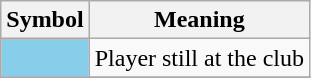<table Class="wikitable">
<tr>
<th scope=col>Symbol</th>
<th scope=col>Meaning</th>
</tr>
<tr>
<td style="background:#87CEEB; text-align: center;"></td>
<td>Player still at the club</td>
</tr>
<tr>
</tr>
</table>
